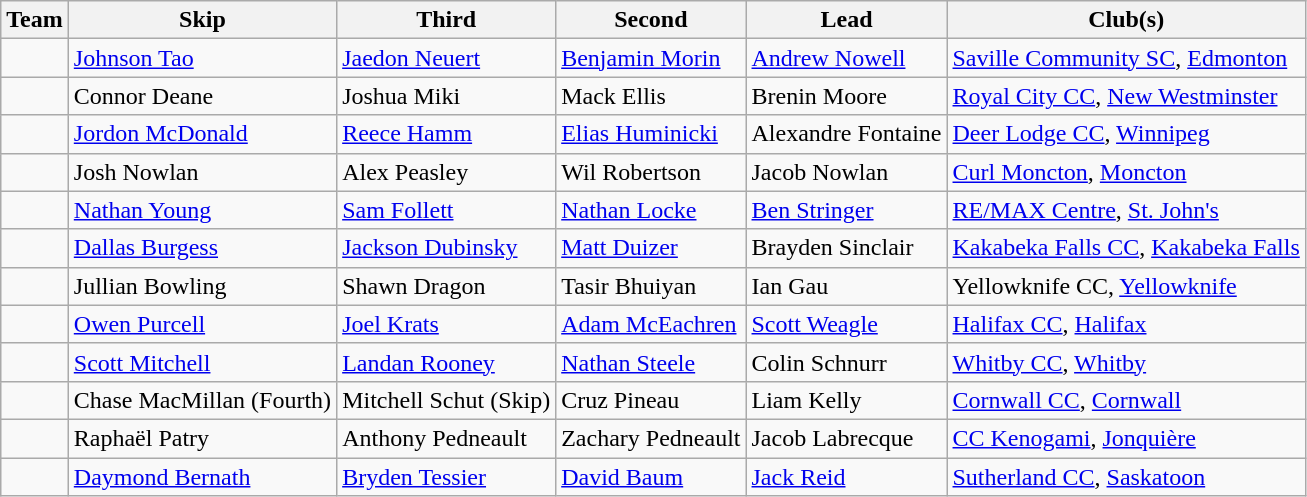<table class="wikitable">
<tr>
<th scope="col">Team</th>
<th scope="col">Skip</th>
<th scope="col">Third</th>
<th scope="col">Second</th>
<th scope="col">Lead</th>
<th scope="col">Club(s)</th>
</tr>
<tr>
<td></td>
<td><a href='#'>Johnson Tao</a></td>
<td><a href='#'>Jaedon Neuert</a></td>
<td><a href='#'>Benjamin Morin</a></td>
<td><a href='#'>Andrew Nowell</a></td>
<td><a href='#'>Saville Community SC</a>, <a href='#'>Edmonton</a></td>
</tr>
<tr>
<td></td>
<td>Connor Deane</td>
<td>Joshua Miki</td>
<td>Mack Ellis</td>
<td>Brenin Moore</td>
<td><a href='#'>Royal City CC</a>, <a href='#'>New Westminster</a></td>
</tr>
<tr>
<td></td>
<td><a href='#'>Jordon McDonald</a></td>
<td><a href='#'>Reece Hamm</a></td>
<td><a href='#'>Elias Huminicki</a></td>
<td>Alexandre Fontaine</td>
<td><a href='#'>Deer Lodge CC</a>, <a href='#'>Winnipeg</a></td>
</tr>
<tr>
<td></td>
<td>Josh Nowlan</td>
<td>Alex Peasley</td>
<td>Wil Robertson</td>
<td>Jacob Nowlan</td>
<td><a href='#'>Curl Moncton</a>, <a href='#'>Moncton</a></td>
</tr>
<tr>
<td></td>
<td><a href='#'>Nathan Young</a></td>
<td><a href='#'>Sam Follett</a></td>
<td><a href='#'>Nathan Locke</a></td>
<td><a href='#'>Ben Stringer</a></td>
<td><a href='#'>RE/MAX Centre</a>, <a href='#'>St. John's</a></td>
</tr>
<tr>
<td></td>
<td><a href='#'>Dallas Burgess</a></td>
<td><a href='#'>Jackson Dubinsky</a></td>
<td><a href='#'>Matt Duizer</a></td>
<td>Brayden Sinclair</td>
<td><a href='#'>Kakabeka Falls CC</a>, <a href='#'>Kakabeka Falls</a></td>
</tr>
<tr>
<td></td>
<td>Jullian Bowling</td>
<td>Shawn Dragon</td>
<td>Tasir Bhuiyan</td>
<td>Ian Gau</td>
<td>Yellowknife CC, <a href='#'>Yellowknife</a></td>
</tr>
<tr>
<td></td>
<td><a href='#'>Owen Purcell</a></td>
<td><a href='#'>Joel Krats</a></td>
<td><a href='#'>Adam McEachren</a></td>
<td><a href='#'>Scott Weagle</a></td>
<td><a href='#'>Halifax CC</a>, <a href='#'>Halifax</a></td>
</tr>
<tr>
<td></td>
<td><a href='#'>Scott Mitchell</a></td>
<td><a href='#'>Landan Rooney</a></td>
<td><a href='#'>Nathan Steele</a></td>
<td>Colin Schnurr</td>
<td><a href='#'>Whitby CC</a>, <a href='#'>Whitby</a></td>
</tr>
<tr>
<td></td>
<td>Chase MacMillan (Fourth)</td>
<td>Mitchell Schut (Skip)</td>
<td>Cruz Pineau</td>
<td>Liam Kelly</td>
<td><a href='#'>Cornwall CC</a>, <a href='#'>Cornwall</a></td>
</tr>
<tr>
<td></td>
<td>Raphaël Patry</td>
<td>Anthony Pedneault</td>
<td>Zachary Pedneault</td>
<td>Jacob Labrecque</td>
<td><a href='#'>CC Kenogami</a>, <a href='#'>Jonquière</a></td>
</tr>
<tr>
<td></td>
<td><a href='#'>Daymond Bernath</a></td>
<td><a href='#'>Bryden Tessier</a></td>
<td><a href='#'>David Baum</a></td>
<td><a href='#'>Jack Reid</a></td>
<td><a href='#'>Sutherland CC</a>, <a href='#'>Saskatoon</a></td>
</tr>
</table>
